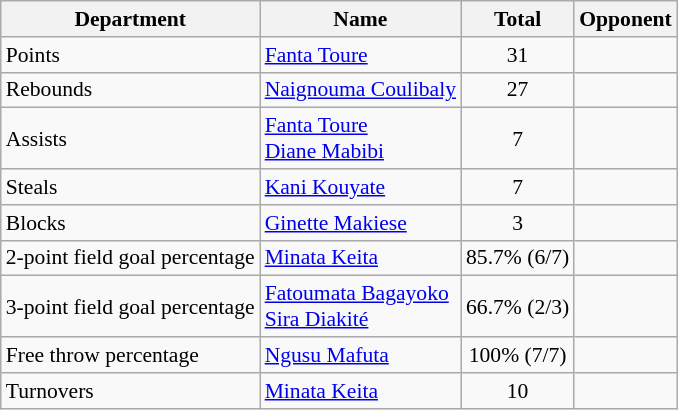<table class=wikitable style="font-size:90%;">
<tr>
<th>Department</th>
<th>Name</th>
<th>Total</th>
<th>Opponent</th>
</tr>
<tr>
<td>Points</td>
<td> <a href='#'>Fanta Toure</a></td>
<td align=center>31</td>
<td></td>
</tr>
<tr>
<td>Rebounds</td>
<td> <a href='#'>Naignouma Coulibaly</a></td>
<td align=center>27</td>
<td></td>
</tr>
<tr>
<td>Assists</td>
<td> <a href='#'>Fanta Toure</a><br> <a href='#'>Diane Mabibi</a></td>
<td align=center>7</td>
<td><br></td>
</tr>
<tr>
<td>Steals</td>
<td> <a href='#'>Kani Kouyate</a></td>
<td align=center>7</td>
<td></td>
</tr>
<tr>
<td>Blocks</td>
<td> <a href='#'>Ginette Makiese</a></td>
<td align=center>3</td>
<td></td>
</tr>
<tr>
<td>2-point field goal percentage</td>
<td> <a href='#'>Minata Keita</a></td>
<td align=center>85.7% (6/7)</td>
<td></td>
</tr>
<tr>
<td>3-point field goal percentage</td>
<td> <a href='#'>Fatoumata Bagayoko</a><br> <a href='#'>Sira Diakité</a></td>
<td align=center>66.7% (2/3)</td>
<td><br></td>
</tr>
<tr>
<td>Free throw percentage</td>
<td> <a href='#'>Ngusu Mafuta</a></td>
<td align=center>100% (7/7)</td>
<td></td>
</tr>
<tr>
<td>Turnovers</td>
<td> <a href='#'>Minata Keita</a></td>
<td align=center>10</td>
<td></td>
</tr>
</table>
